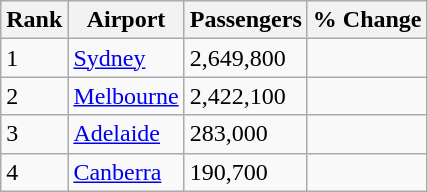<table class="wikitable sortable" width= align=>
<tr>
<th>Rank</th>
<th>Airport</th>
<th>Passengers</th>
<th>% Change</th>
</tr>
<tr>
<td>1</td>
<td><a href='#'>Sydney</a></td>
<td>2,649,800</td>
<td> </td>
</tr>
<tr>
<td>2</td>
<td><a href='#'>Melbourne</a></td>
<td>2,422,100</td>
<td> </td>
</tr>
<tr>
<td>3</td>
<td><a href='#'>Adelaide</a></td>
<td>283,000</td>
<td> </td>
</tr>
<tr>
<td>4</td>
<td><a href='#'>Canberra</a></td>
<td>190,700</td>
<td> </td>
</tr>
</table>
